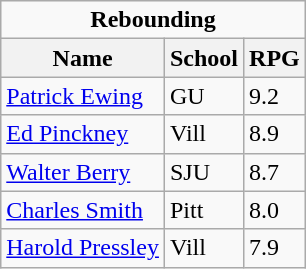<table class="wikitable">
<tr>
<td colspan=3 style="text-align:center;"><strong>Rebounding</strong></td>
</tr>
<tr>
<th>Name</th>
<th>School</th>
<th>RPG</th>
</tr>
<tr>
<td><a href='#'>Patrick Ewing</a></td>
<td>GU</td>
<td>9.2</td>
</tr>
<tr>
<td><a href='#'>Ed Pinckney</a></td>
<td>Vill</td>
<td>8.9</td>
</tr>
<tr>
<td><a href='#'>Walter Berry</a></td>
<td>SJU</td>
<td>8.7</td>
</tr>
<tr>
<td><a href='#'>Charles Smith</a></td>
<td>Pitt</td>
<td>8.0</td>
</tr>
<tr>
<td><a href='#'>Harold Pressley</a></td>
<td>Vill</td>
<td>7.9</td>
</tr>
</table>
